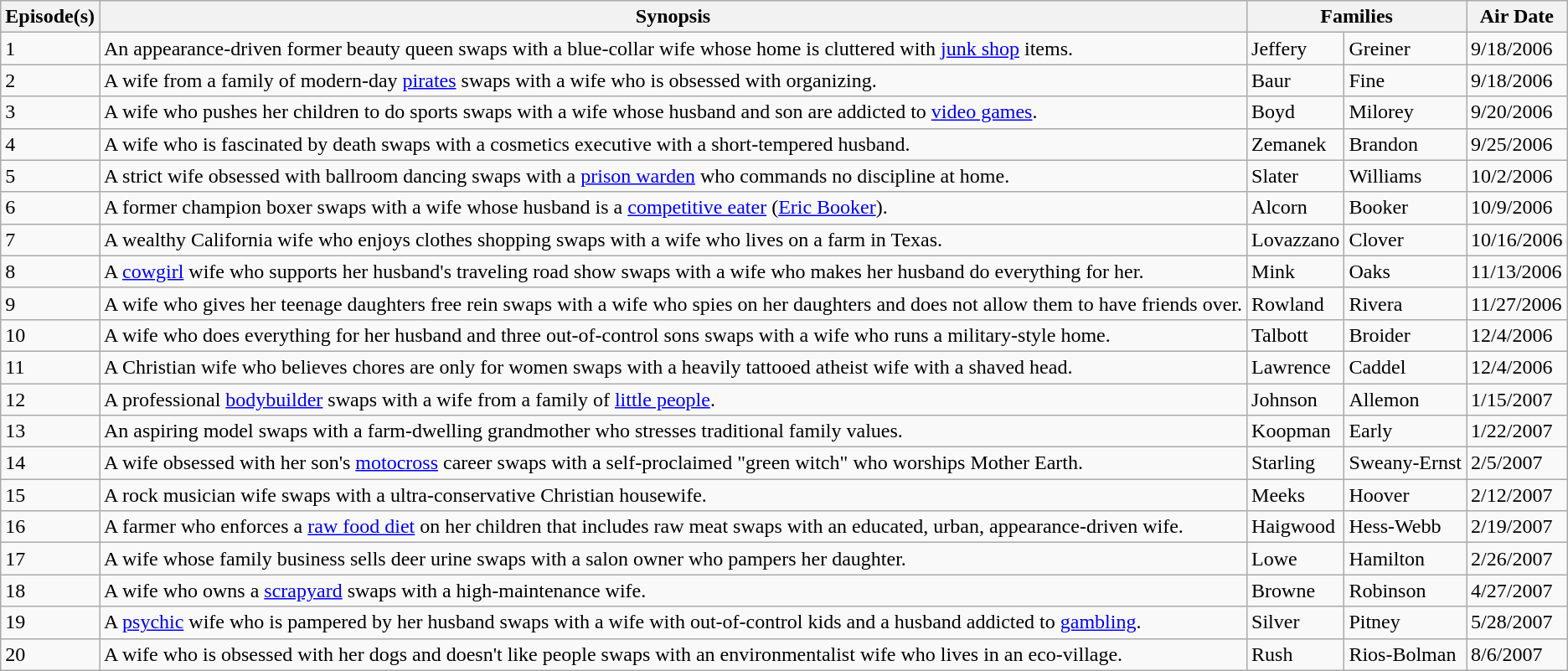<table class="wikitable">
<tr>
<th>Episode(s)</th>
<th>Synopsis</th>
<th colspan="2">Families</th>
<th>Air Date</th>
</tr>
<tr>
<td>1</td>
<td>An appearance-driven former beauty queen swaps with a blue-collar wife whose home is cluttered with <a href='#'>junk shop</a> items.</td>
<td>Jeffery</td>
<td>Greiner</td>
<td>9/18/2006</td>
</tr>
<tr>
<td>2</td>
<td>A wife from a family of modern-day <a href='#'>pirates</a> swaps with a wife who is obsessed with organizing.</td>
<td>Baur</td>
<td>Fine</td>
<td>9/18/2006</td>
</tr>
<tr>
<td>3</td>
<td>A wife who pushes her children to do sports swaps with a wife whose husband and son are addicted to <a href='#'>video games</a>.</td>
<td>Boyd</td>
<td>Milorey</td>
<td>9/20/2006</td>
</tr>
<tr>
<td>4</td>
<td>A wife who is fascinated by death swaps with a cosmetics executive with a short-tempered husband.</td>
<td>Zemanek</td>
<td>Brandon</td>
<td>9/25/2006</td>
</tr>
<tr>
<td>5</td>
<td>A strict wife obsessed with ballroom dancing swaps with a <a href='#'>prison warden</a> who commands no discipline at home.</td>
<td>Slater</td>
<td>Williams</td>
<td>10/2/2006</td>
</tr>
<tr>
<td>6</td>
<td>A former champion boxer swaps with a wife whose husband is a <a href='#'>competitive eater</a> (<a href='#'>Eric Booker</a>).</td>
<td>Alcorn</td>
<td>Booker</td>
<td>10/9/2006</td>
</tr>
<tr>
<td>7</td>
<td>A wealthy California wife who enjoys clothes shopping swaps with a wife who lives on a farm in Texas.</td>
<td>Lovazzano</td>
<td>Clover</td>
<td>10/16/2006</td>
</tr>
<tr>
<td>8</td>
<td>A <a href='#'>cowgirl</a> wife who supports her husband's traveling road show swaps with a wife who makes her husband do everything for her.</td>
<td>Mink</td>
<td>Oaks</td>
<td>11/13/2006</td>
</tr>
<tr>
<td>9</td>
<td>A wife who gives her teenage daughters free rein swaps with a wife who spies on her daughters and does not allow them to have friends over.</td>
<td>Rowland</td>
<td>Rivera</td>
<td>11/27/2006</td>
</tr>
<tr>
<td>10</td>
<td>A wife who does everything for her husband and three out-of-control sons swaps with a wife who runs a military-style home.</td>
<td>Talbott</td>
<td>Broider</td>
<td>12/4/2006</td>
</tr>
<tr>
<td>11</td>
<td>A Christian wife who believes chores are only for women swaps with a heavily tattooed atheist wife with a shaved head.</td>
<td>Lawrence</td>
<td>Caddel</td>
<td>12/4/2006</td>
</tr>
<tr>
<td>12</td>
<td>A professional <a href='#'>bodybuilder</a> swaps with a wife from a family of <a href='#'>little people</a>.</td>
<td>Johnson</td>
<td>Allemon</td>
<td>1/15/2007</td>
</tr>
<tr>
<td>13</td>
<td>An aspiring model swaps with a farm-dwelling grandmother who stresses traditional family values.</td>
<td>Koopman</td>
<td>Early</td>
<td>1/22/2007</td>
</tr>
<tr>
<td>14</td>
<td>A wife obsessed with her son's <a href='#'>motocross</a> career swaps with a self-proclaimed "green witch" who worships Mother Earth.</td>
<td>Starling</td>
<td>Sweany-Ernst</td>
<td>2/5/2007</td>
</tr>
<tr>
<td>15</td>
<td>A rock musician wife swaps with a ultra-conservative Christian housewife.</td>
<td>Meeks</td>
<td>Hoover</td>
<td>2/12/2007</td>
</tr>
<tr>
<td>16</td>
<td>A farmer who enforces a <a href='#'>raw food diet</a> on her children that includes raw meat swaps with an educated, urban, appearance-driven wife.</td>
<td>Haigwood</td>
<td>Hess-Webb</td>
<td>2/19/2007</td>
</tr>
<tr>
<td>17</td>
<td>A wife whose family business sells deer urine swaps with a salon owner who pampers her daughter.</td>
<td>Lowe</td>
<td>Hamilton</td>
<td>2/26/2007</td>
</tr>
<tr>
<td>18</td>
<td>A wife who owns a <a href='#'>scrapyard</a> swaps with a high-maintenance wife.</td>
<td>Browne</td>
<td>Robinson</td>
<td>4/27/2007</td>
</tr>
<tr>
<td>19</td>
<td>A <a href='#'>psychic</a> wife who is pampered by her husband swaps with a wife with out-of-control kids and a husband addicted to <a href='#'>gambling</a>.</td>
<td>Silver</td>
<td>Pitney</td>
<td>5/28/2007</td>
</tr>
<tr>
<td>20</td>
<td>A wife who is obsessed with her dogs and doesn't like people swaps with an environmentalist wife who lives in an eco-village.</td>
<td>Rush</td>
<td>Rios-Bolman</td>
<td>8/6/2007</td>
</tr>
</table>
